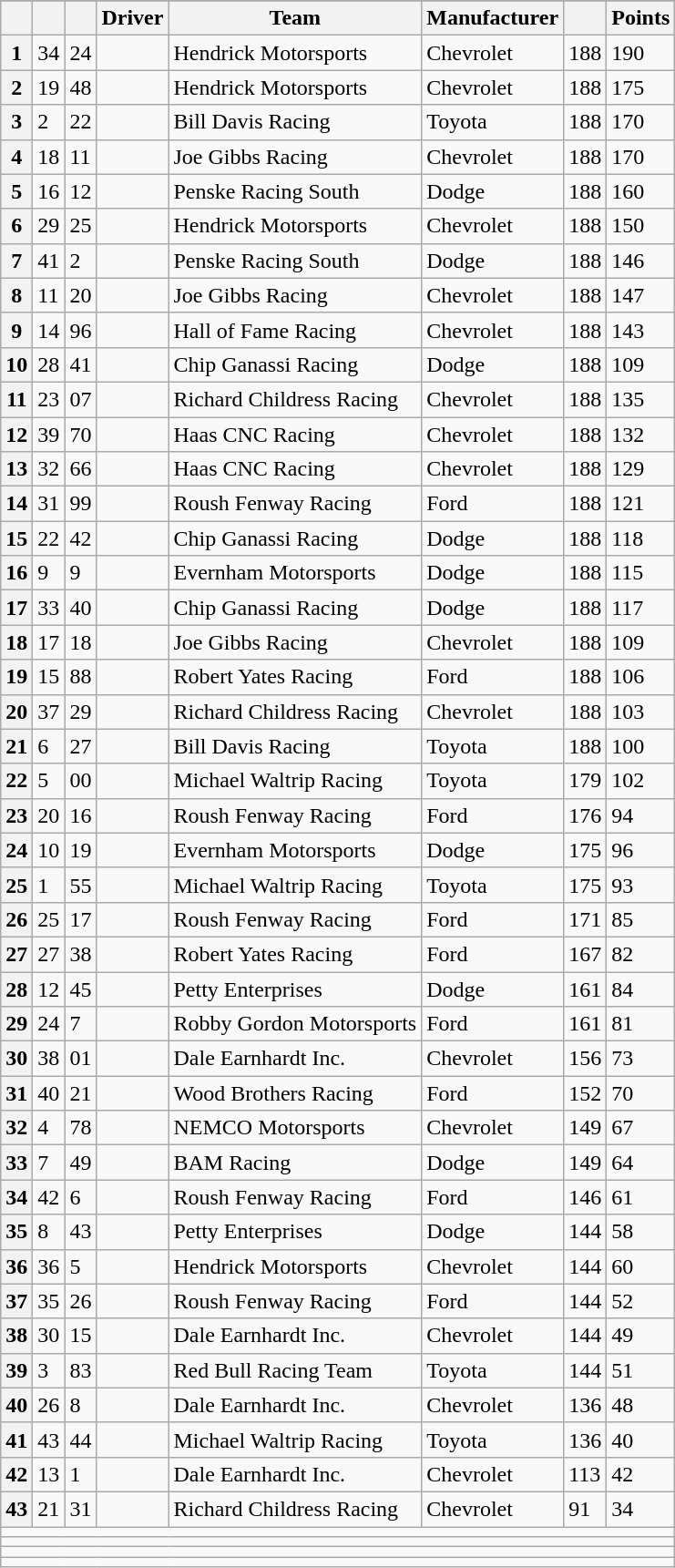<table class="sortable wikitable" border="1">
<tr>
</tr>
<tr>
<th scope="col"></th>
<th scope="col"></th>
<th scope="col"></th>
<th scope="col">Driver</th>
<th scope="col">Team</th>
<th scope="col">Manufacturer</th>
<th scope="col"></th>
<th scope="col">Points</th>
</tr>
<tr>
<th scope="row">1</th>
<td>34</td>
<td>24</td>
<td></td>
<td>Hendrick Motorsports</td>
<td>Chevrolet</td>
<td>188</td>
<td>190</td>
</tr>
<tr>
<th scope="row">2</th>
<td>19</td>
<td>48</td>
<td></td>
<td>Hendrick Motorsports</td>
<td>Chevrolet</td>
<td>188</td>
<td>175</td>
</tr>
<tr>
<th scope="row">3</th>
<td>2</td>
<td>22</td>
<td></td>
<td>Bill Davis Racing</td>
<td>Toyota</td>
<td>188</td>
<td>170</td>
</tr>
<tr>
<th scope="row">4</th>
<td>18</td>
<td>11</td>
<td></td>
<td>Joe Gibbs Racing</td>
<td>Chevrolet</td>
<td>188</td>
<td>170</td>
</tr>
<tr>
<th scope="row">5</th>
<td>16</td>
<td>12</td>
<td></td>
<td>Penske Racing South</td>
<td>Dodge</td>
<td>188</td>
<td>160</td>
</tr>
<tr>
<th scope="row">6</th>
<td>29</td>
<td>25</td>
<td></td>
<td>Hendrick Motorsports</td>
<td>Chevrolet</td>
<td>188</td>
<td>150</td>
</tr>
<tr>
<th scope="row">7</th>
<td>41</td>
<td>2</td>
<td></td>
<td>Penske Racing South</td>
<td>Dodge</td>
<td>188</td>
<td>146</td>
</tr>
<tr>
<th scope="row">8</th>
<td>11</td>
<td>20</td>
<td></td>
<td>Joe Gibbs Racing</td>
<td>Chevrolet</td>
<td>188</td>
<td>147</td>
</tr>
<tr>
<th scope="row">9</th>
<td>14</td>
<td>96</td>
<td></td>
<td>Hall of Fame Racing</td>
<td>Chevrolet</td>
<td>188</td>
<td>143</td>
</tr>
<tr>
<th scope="row">10</th>
<td>28</td>
<td>41</td>
<td></td>
<td>Chip Ganassi Racing</td>
<td>Dodge</td>
<td>188</td>
<td>109</td>
</tr>
<tr>
<th scope="row">11</th>
<td>23</td>
<td>07</td>
<td></td>
<td>Richard Childress Racing</td>
<td>Chevrolet</td>
<td>188</td>
<td>135</td>
</tr>
<tr>
<th scope="row">12</th>
<td>39</td>
<td>70</td>
<td></td>
<td>Haas CNC Racing</td>
<td>Chevrolet</td>
<td>188</td>
<td>132</td>
</tr>
<tr>
<th scope="row">13</th>
<td>32</td>
<td>66</td>
<td></td>
<td>Haas CNC Racing</td>
<td>Chevrolet</td>
<td>188</td>
<td>129</td>
</tr>
<tr>
<th scope="row">14</th>
<td>31</td>
<td>99</td>
<td></td>
<td>Roush Fenway Racing</td>
<td>Ford</td>
<td>188</td>
<td>121</td>
</tr>
<tr>
<th scope="row">15</th>
<td>22</td>
<td>42</td>
<td></td>
<td>Chip Ganassi Racing</td>
<td>Dodge</td>
<td>188</td>
<td>118</td>
</tr>
<tr>
<th scope="row">16</th>
<td>9</td>
<td>9</td>
<td></td>
<td>Evernham Motorsports</td>
<td>Dodge</td>
<td>188</td>
<td>115</td>
</tr>
<tr>
<th scope="row">17</th>
<td>33</td>
<td>40</td>
<td></td>
<td>Chip Ganassi Racing</td>
<td>Dodge</td>
<td>188</td>
<td>117</td>
</tr>
<tr>
<th scope="row">18</th>
<td>17</td>
<td>18</td>
<td></td>
<td>Joe Gibbs Racing</td>
<td>Chevrolet</td>
<td>188</td>
<td>109</td>
</tr>
<tr>
<th scope="row">19</th>
<td>15</td>
<td>88</td>
<td></td>
<td>Robert Yates Racing</td>
<td>Ford</td>
<td>188</td>
<td>106</td>
</tr>
<tr>
<th scope="row">20</th>
<td>37</td>
<td>29</td>
<td></td>
<td>Richard Childress Racing</td>
<td>Chevrolet</td>
<td>188</td>
<td>103</td>
</tr>
<tr>
<th scope="row">21</th>
<td>6</td>
<td>27</td>
<td></td>
<td>Bill Davis Racing</td>
<td>Toyota</td>
<td>188</td>
<td>100</td>
</tr>
<tr>
<th scope="row">22</th>
<td>5</td>
<td>00</td>
<td></td>
<td>Michael Waltrip Racing</td>
<td>Toyota</td>
<td>179</td>
<td>102</td>
</tr>
<tr>
<th scope="row">23</th>
<td>20</td>
<td>16</td>
<td></td>
<td>Roush Fenway Racing</td>
<td>Ford</td>
<td>176</td>
<td>94</td>
</tr>
<tr>
<th scope="row">24</th>
<td>10</td>
<td>19</td>
<td></td>
<td>Evernham Motorsports</td>
<td>Dodge</td>
<td>175</td>
<td>96</td>
</tr>
<tr>
<th scope="row">25</th>
<td>1</td>
<td>55</td>
<td></td>
<td>Michael Waltrip Racing</td>
<td>Toyota</td>
<td>175</td>
<td>93</td>
</tr>
<tr>
<th scope="row">26</th>
<td>25</td>
<td>17</td>
<td></td>
<td>Roush Fenway Racing</td>
<td>Ford</td>
<td>171</td>
<td>85</td>
</tr>
<tr>
<th scope="row">27</th>
<td>27</td>
<td>38</td>
<td></td>
<td>Robert Yates Racing</td>
<td>Ford</td>
<td>167</td>
<td>82</td>
</tr>
<tr>
<th scope="row">28</th>
<td>12</td>
<td>45</td>
<td></td>
<td>Petty Enterprises</td>
<td>Dodge</td>
<td>161</td>
<td>84</td>
</tr>
<tr>
<th scope="row">29</th>
<td>24</td>
<td>7</td>
<td></td>
<td>Robby Gordon Motorsports</td>
<td>Ford</td>
<td>161</td>
<td>81</td>
</tr>
<tr>
<th scope="row">30</th>
<td>38</td>
<td>01</td>
<td></td>
<td>Dale Earnhardt Inc.</td>
<td>Chevrolet</td>
<td>156</td>
<td>73</td>
</tr>
<tr>
<th scope="row">31</th>
<td>40</td>
<td>21</td>
<td></td>
<td>Wood Brothers Racing</td>
<td>Ford</td>
<td>152</td>
<td>70</td>
</tr>
<tr>
<th scope="row">32</th>
<td>4</td>
<td>78</td>
<td></td>
<td>NEMCO Motorsports</td>
<td>Chevrolet</td>
<td>149</td>
<td>67</td>
</tr>
<tr>
<th scope="row">33</th>
<td>7</td>
<td>49</td>
<td></td>
<td>BAM Racing</td>
<td>Dodge</td>
<td>149</td>
<td>64</td>
</tr>
<tr>
<th scope="row">34</th>
<td>42</td>
<td>6</td>
<td></td>
<td>Roush Fenway Racing</td>
<td>Ford</td>
<td>146</td>
<td>61</td>
</tr>
<tr>
<th scope="row">35</th>
<td>8</td>
<td>43</td>
<td></td>
<td>Petty Enterprises</td>
<td>Dodge</td>
<td>144</td>
<td>58</td>
</tr>
<tr>
<th scope="row">36</th>
<td>36</td>
<td>5</td>
<td></td>
<td>Hendrick Motorsports</td>
<td>Chevrolet</td>
<td>144</td>
<td>60</td>
</tr>
<tr>
<th scope="row">37</th>
<td>35</td>
<td>26</td>
<td></td>
<td>Roush Fenway Racing</td>
<td>Ford</td>
<td>144</td>
<td>52</td>
</tr>
<tr>
<th scope="row">38</th>
<td>30</td>
<td>15</td>
<td></td>
<td>Dale Earnhardt Inc.</td>
<td>Chevrolet</td>
<td>144</td>
<td>49</td>
</tr>
<tr>
<th scope="row">39</th>
<td>3</td>
<td>83</td>
<td></td>
<td>Red Bull Racing Team</td>
<td>Toyota</td>
<td>144</td>
<td>51</td>
</tr>
<tr>
<th scope="row">40</th>
<td>26</td>
<td>8</td>
<td></td>
<td>Dale Earnhardt Inc.</td>
<td>Chevrolet</td>
<td>136</td>
<td>48</td>
</tr>
<tr>
<th scope="row">41</th>
<td>43</td>
<td>44</td>
<td></td>
<td>Michael Waltrip Racing</td>
<td>Toyota</td>
<td>136</td>
<td>40</td>
</tr>
<tr>
<th scope="row">42</th>
<td>13</td>
<td>1</td>
<td></td>
<td>Dale Earnhardt Inc.</td>
<td>Chevrolet</td>
<td>113</td>
<td>42</td>
</tr>
<tr>
<th scope="row">43</th>
<td>21</td>
<td>31</td>
<td></td>
<td>Richard Childress Racing</td>
<td>Chevrolet</td>
<td>91</td>
<td>34</td>
</tr>
<tr class="sortbottom">
<td colspan="9"></td>
</tr>
<tr class="sortbottom">
<td colspan="9"></td>
</tr>
<tr class="sortbottom">
<td colspan="9"></td>
</tr>
<tr class="sortbottom">
<td colspan="9"></td>
</tr>
</table>
